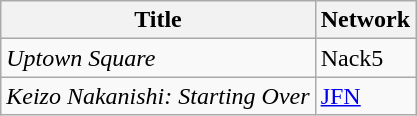<table class="wikitable">
<tr>
<th>Title</th>
<th>Network</th>
</tr>
<tr>
<td><em>Uptown Square</em></td>
<td>Nack5</td>
</tr>
<tr>
<td><em>Keizo Nakanishi: Starting Over</em></td>
<td><a href='#'>JFN</a></td>
</tr>
</table>
